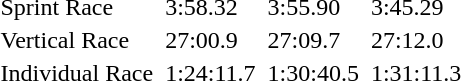<table>
<tr>
<td>Sprint Race</td>
<td></td>
<td>3:58.32</td>
<td></td>
<td>3:55.90</td>
<td></td>
<td>3:45.29</td>
</tr>
<tr>
<td>Vertical Race</td>
<td></td>
<td>27:00.9</td>
<td></td>
<td>27:09.7</td>
<td></td>
<td>27:12.0</td>
</tr>
<tr>
<td>Individual Race</td>
<td></td>
<td>1:24:11.7</td>
<td></td>
<td>1:30:40.5</td>
<td></td>
<td>1:31:11.3</td>
</tr>
</table>
